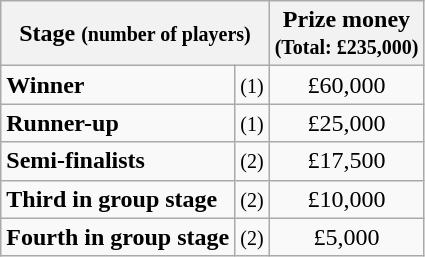<table class="wikitable">
<tr>
<th colspan=2>Stage <small>(number of players)</small></th>
<th>Prize money<br><small>(Total: £235,000)</small></th>
</tr>
<tr>
<td><strong>Winner</strong></td>
<td align=center><small>(1)</small></td>
<td align=center>£60,000</td>
</tr>
<tr>
<td><strong>Runner-up</strong></td>
<td align=center><small>(1)</small></td>
<td align=center>£25,000</td>
</tr>
<tr>
<td><strong>Semi-finalists</strong></td>
<td align=center><small>(2)</small></td>
<td align=center>£17,500</td>
</tr>
<tr>
<td><strong>Third in group stage</strong></td>
<td align=center><small>(2)</small></td>
<td align=center>£10,000</td>
</tr>
<tr>
<td><strong>Fourth in group stage</strong></td>
<td align=center><small>(2)</small></td>
<td align=center>£5,000</td>
</tr>
</table>
